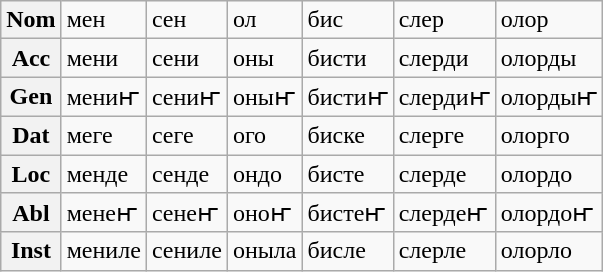<table class="wikitable">
<tr>
<th>Nom</th>
<td>мен</td>
<td>сен</td>
<td>ол</td>
<td>бис</td>
<td>слер</td>
<td>олор</td>
</tr>
<tr>
<th>Acc</th>
<td>мени</td>
<td>сени</td>
<td>оны</td>
<td>бисти</td>
<td>слерди</td>
<td>олорды</td>
</tr>
<tr>
<th>Gen</th>
<td>мениҥ</td>
<td>сениҥ</td>
<td>оныҥ</td>
<td>бистиҥ</td>
<td>слердиҥ</td>
<td>олордыҥ</td>
</tr>
<tr>
<th>Dat</th>
<td>меге</td>
<td>сеге</td>
<td>ого</td>
<td>биске</td>
<td>слерге</td>
<td>олорго</td>
</tr>
<tr>
<th>Loc</th>
<td>менде</td>
<td>сенде</td>
<td>ондо</td>
<td>бисте</td>
<td>слерде</td>
<td>олордо</td>
</tr>
<tr>
<th>Abl</th>
<td>менеҥ</td>
<td>сенеҥ</td>
<td>оноҥ</td>
<td>бистеҥ</td>
<td>слердеҥ</td>
<td>олордоҥ</td>
</tr>
<tr>
<th>Inst</th>
<td>мениле</td>
<td>сениле</td>
<td>оныла</td>
<td>бисле</td>
<td>слерле</td>
<td>олорло</td>
</tr>
</table>
